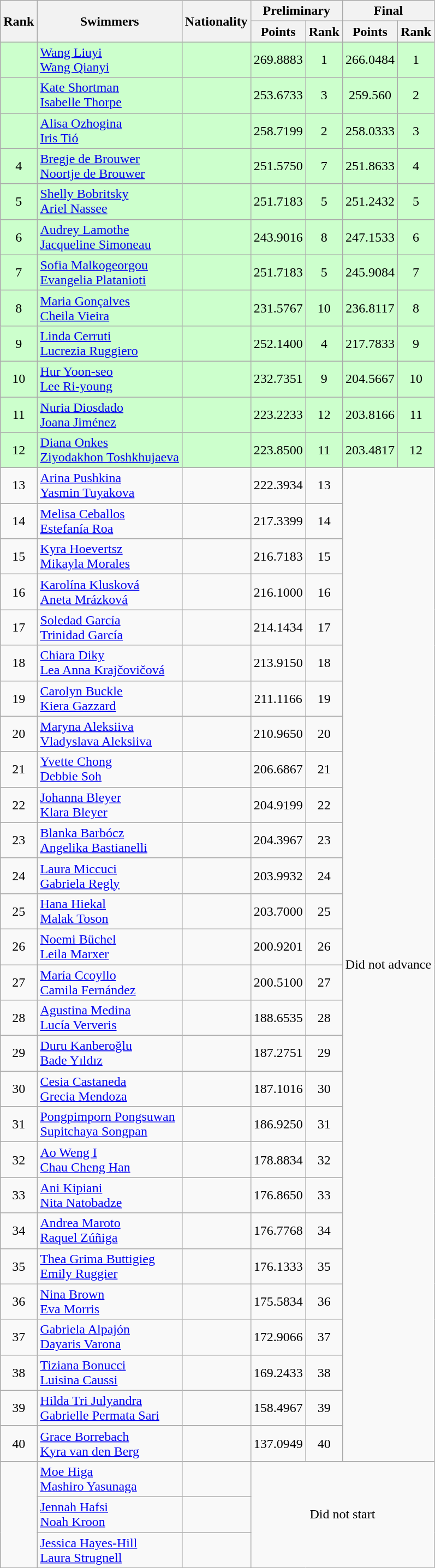<table class="wikitable sortable" style="text-align:center">
<tr>
<th rowspan=2>Rank</th>
<th rowspan=2>Swimmers</th>
<th rowspan=2>Nationality</th>
<th colspan=2>Preliminary</th>
<th colspan=2>Final</th>
</tr>
<tr>
<th>Points</th>
<th>Rank</th>
<th>Points</th>
<th>Rank</th>
</tr>
<tr bgcolor=ccffcc>
<td></td>
<td align=left><a href='#'>Wang Liuyi</a><br><a href='#'>Wang Qianyi</a></td>
<td align=left></td>
<td>269.8883</td>
<td>1</td>
<td>266.0484</td>
<td>1</td>
</tr>
<tr bgcolor=ccffcc>
<td></td>
<td align=left><a href='#'>Kate Shortman</a><br><a href='#'>Isabelle Thorpe</a></td>
<td align=left></td>
<td>253.6733</td>
<td>3</td>
<td>259.560</td>
<td>2</td>
</tr>
<tr bgcolor=ccffcc>
<td></td>
<td align=left><a href='#'>Alisa Ozhogina</a><br><a href='#'>Iris Tió</a></td>
<td align=left></td>
<td>258.7199</td>
<td>2</td>
<td>258.0333</td>
<td>3</td>
</tr>
<tr bgcolor=ccffcc>
<td>4</td>
<td align=left><a href='#'>Bregje de Brouwer</a><br><a href='#'>Noortje de Brouwer</a></td>
<td align=left></td>
<td>251.5750</td>
<td>7</td>
<td>251.8633</td>
<td>4</td>
</tr>
<tr bgcolor=ccffcc>
<td>5</td>
<td align=left><a href='#'>Shelly Bobritsky</a><br><a href='#'>Ariel Nassee</a></td>
<td align=left></td>
<td>251.7183</td>
<td>5</td>
<td>251.2432</td>
<td>5</td>
</tr>
<tr bgcolor=ccffcc>
<td>6</td>
<td align=left><a href='#'>Audrey Lamothe</a><br><a href='#'>Jacqueline Simoneau</a></td>
<td align=left></td>
<td>243.9016</td>
<td>8</td>
<td>247.1533</td>
<td>6</td>
</tr>
<tr bgcolor=ccffcc>
<td>7</td>
<td align=left><a href='#'>Sofia Malkogeorgou</a><br><a href='#'>Evangelia Platanioti</a></td>
<td align=left></td>
<td>251.7183</td>
<td>5</td>
<td>245.9084</td>
<td>7</td>
</tr>
<tr bgcolor=ccffcc>
<td>8</td>
<td align=left><a href='#'>Maria Gonçalves</a><br><a href='#'>Cheila Vieira</a></td>
<td align=left></td>
<td>231.5767</td>
<td>10</td>
<td>236.8117</td>
<td>8</td>
</tr>
<tr bgcolor=ccffcc>
<td>9</td>
<td align=left><a href='#'>Linda Cerruti</a><br><a href='#'>Lucrezia Ruggiero</a></td>
<td align=left></td>
<td>252.1400</td>
<td>4</td>
<td>217.7833</td>
<td>9</td>
</tr>
<tr bgcolor=ccffcc>
<td>10</td>
<td align=left><a href='#'>Hur Yoon-seo</a><br><a href='#'>Lee Ri-young</a></td>
<td align=left></td>
<td>232.7351</td>
<td>9</td>
<td>204.5667</td>
<td>10</td>
</tr>
<tr bgcolor=ccffcc>
<td>11</td>
<td align=left><a href='#'>Nuria Diosdado</a><br><a href='#'>Joana Jiménez</a></td>
<td align=left></td>
<td>223.2233</td>
<td>12</td>
<td>203.8166</td>
<td>11</td>
</tr>
<tr bgcolor=ccffcc>
<td>12</td>
<td align=left><a href='#'>Diana Onkes</a><br><a href='#'>Ziyodakhon Toshkhujaeva</a></td>
<td align=left></td>
<td>223.8500</td>
<td>11</td>
<td>203.4817</td>
<td>12</td>
</tr>
<tr>
<td>13</td>
<td align=left><a href='#'>Arina Pushkina</a><br><a href='#'>Yasmin Tuyakova</a></td>
<td align=left></td>
<td>222.3934</td>
<td>13</td>
<td colspan=2 rowspan=28>Did not advance</td>
</tr>
<tr>
<td>14</td>
<td align=left><a href='#'>Melisa Ceballos</a><br><a href='#'>Estefanía Roa</a></td>
<td align=left></td>
<td>217.3399</td>
<td>14</td>
</tr>
<tr>
<td>15</td>
<td align=left><a href='#'>Kyra Hoevertsz</a><br><a href='#'>Mikayla Morales</a></td>
<td align=left></td>
<td>216.7183</td>
<td>15</td>
</tr>
<tr>
<td>16</td>
<td align=left><a href='#'>Karolína Klusková</a><br><a href='#'>Aneta Mrázková</a></td>
<td align=left></td>
<td>216.1000</td>
<td>16</td>
</tr>
<tr>
<td>17</td>
<td align=left><a href='#'>Soledad García</a><br><a href='#'>Trinidad García</a></td>
<td align=left></td>
<td>214.1434</td>
<td>17</td>
</tr>
<tr>
<td>18</td>
<td align=left><a href='#'>Chiara Diky</a><br><a href='#'>Lea Anna Krajčovičová</a></td>
<td align=left></td>
<td>213.9150</td>
<td>18</td>
</tr>
<tr>
<td>19</td>
<td align=left><a href='#'>Carolyn Buckle</a><br><a href='#'>Kiera Gazzard</a></td>
<td align=left></td>
<td>211.1166</td>
<td>19</td>
</tr>
<tr>
<td>20</td>
<td align=left><a href='#'>Maryna Aleksiiva</a><br><a href='#'>Vladyslava Aleksiiva</a></td>
<td align=left></td>
<td>210.9650</td>
<td>20</td>
</tr>
<tr>
<td>21</td>
<td align=left><a href='#'>Yvette Chong</a><br><a href='#'>Debbie Soh</a></td>
<td align=left></td>
<td>206.6867</td>
<td>21</td>
</tr>
<tr>
<td>22</td>
<td align=left><a href='#'>Johanna Bleyer</a><br><a href='#'>Klara Bleyer</a></td>
<td align=left></td>
<td>204.9199</td>
<td>22</td>
</tr>
<tr>
<td>23</td>
<td align=left><a href='#'>Blanka Barbócz</a><br><a href='#'>Angelika Bastianelli</a></td>
<td align=left></td>
<td>204.3967</td>
<td>23</td>
</tr>
<tr>
<td>24</td>
<td align=left><a href='#'>Laura Miccuci</a><br><a href='#'>Gabriela Regly</a></td>
<td align=left></td>
<td>203.9932</td>
<td>24</td>
</tr>
<tr>
<td>25</td>
<td align=left><a href='#'>Hana Hiekal</a><br><a href='#'>Malak Toson</a></td>
<td align=left></td>
<td>203.7000</td>
<td>25</td>
</tr>
<tr>
<td>26</td>
<td align=left><a href='#'>Noemi Büchel</a><br><a href='#'>Leila Marxer</a></td>
<td align=left></td>
<td>200.9201</td>
<td>26</td>
</tr>
<tr>
<td>27</td>
<td align=left><a href='#'>María Ccoyllo</a><br><a href='#'>Camila Fernández</a></td>
<td align=left></td>
<td>200.5100</td>
<td>27</td>
</tr>
<tr>
<td>28</td>
<td align=left><a href='#'>Agustina Medina</a><br><a href='#'>Lucía Ververis</a></td>
<td align=left></td>
<td>188.6535</td>
<td>28</td>
</tr>
<tr>
<td>29</td>
<td align=left><a href='#'>Duru Kanberoğlu</a><br><a href='#'>Bade Yıldız</a></td>
<td align=left></td>
<td>187.2751</td>
<td>29</td>
</tr>
<tr>
<td>30</td>
<td align=left><a href='#'>Cesia Castaneda</a><br><a href='#'>Grecia Mendoza</a></td>
<td align=left></td>
<td>187.1016</td>
<td>30</td>
</tr>
<tr>
<td>31</td>
<td align=left><a href='#'>Pongpimporn Pongsuwan</a><br><a href='#'>Supitchaya Songpan</a></td>
<td align=left></td>
<td>186.9250</td>
<td>31</td>
</tr>
<tr>
<td>32</td>
<td align=left><a href='#'>Ao Weng I</a><br><a href='#'>Chau Cheng Han</a></td>
<td align=left></td>
<td>178.8834</td>
<td>32</td>
</tr>
<tr>
<td>33</td>
<td align=left><a href='#'>Ani Kipiani</a><br><a href='#'>Nita Natobadze</a></td>
<td align=left></td>
<td>176.8650</td>
<td>33</td>
</tr>
<tr>
<td>34</td>
<td align=left><a href='#'>Andrea Maroto</a><br><a href='#'>Raquel Zúñiga</a></td>
<td align=left></td>
<td>176.7768</td>
<td>34</td>
</tr>
<tr>
<td>35</td>
<td align=left><a href='#'>Thea Grima Buttigieg</a><br><a href='#'>Emily Ruggier</a></td>
<td align=left></td>
<td>176.1333</td>
<td>35</td>
</tr>
<tr>
<td>36</td>
<td align=left><a href='#'>Nina Brown</a><br><a href='#'>Eva Morris</a></td>
<td align=left></td>
<td>175.5834</td>
<td>36</td>
</tr>
<tr>
<td>37</td>
<td align=left><a href='#'>Gabriela Alpajón</a><br><a href='#'>Dayaris Varona</a></td>
<td align=left></td>
<td>172.9066</td>
<td>37</td>
</tr>
<tr>
<td>38</td>
<td align=left><a href='#'>Tiziana Bonucci</a><br><a href='#'>Luisina Caussi</a></td>
<td align=left></td>
<td>169.2433</td>
<td>38</td>
</tr>
<tr>
<td>39</td>
<td align=left><a href='#'>Hilda Tri Julyandra</a><br><a href='#'>Gabrielle Permata Sari</a></td>
<td align=left></td>
<td>158.4967</td>
<td>39</td>
</tr>
<tr>
<td>40</td>
<td align=left><a href='#'>Grace Borrebach</a><br><a href='#'>Kyra van den Berg</a></td>
<td align=left></td>
<td>137.0949</td>
<td>40</td>
</tr>
<tr>
<td rowspan=3></td>
<td align=left><a href='#'>Moe Higa</a><br><a href='#'>Mashiro Yasunaga</a></td>
<td align=left></td>
<td colspan=4 rowspan=3>Did not start</td>
</tr>
<tr>
<td align=left><a href='#'>Jennah Hafsi</a><br><a href='#'>Noah Kroon</a></td>
<td align=left></td>
</tr>
<tr>
<td align=left><a href='#'>Jessica Hayes-Hill</a><br><a href='#'>Laura Strugnell</a></td>
<td align=left></td>
</tr>
</table>
